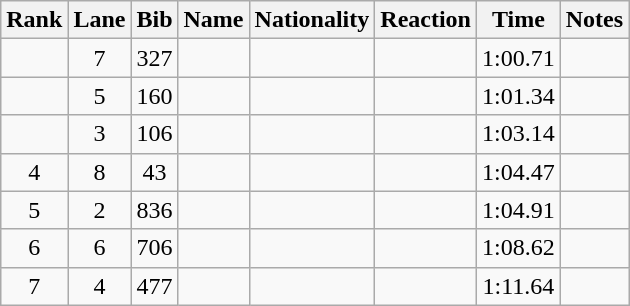<table class="wikitable sortable" style="text-align:center">
<tr>
<th>Rank</th>
<th>Lane</th>
<th>Bib</th>
<th>Name</th>
<th>Nationality</th>
<th>Reaction</th>
<th>Time</th>
<th>Notes</th>
</tr>
<tr>
<td></td>
<td>7</td>
<td>327</td>
<td align=left></td>
<td align=left></td>
<td></td>
<td>1:00.71</td>
<td></td>
</tr>
<tr>
<td></td>
<td>5</td>
<td>160</td>
<td align=left></td>
<td align=left></td>
<td></td>
<td>1:01.34</td>
<td></td>
</tr>
<tr>
<td></td>
<td>3</td>
<td>106</td>
<td align=left></td>
<td align=left></td>
<td></td>
<td>1:03.14</td>
<td></td>
</tr>
<tr>
<td>4</td>
<td>8</td>
<td>43</td>
<td align=left></td>
<td align=left></td>
<td></td>
<td>1:04.47</td>
<td></td>
</tr>
<tr>
<td>5</td>
<td>2</td>
<td>836</td>
<td align=left></td>
<td align=left></td>
<td></td>
<td>1:04.91</td>
<td></td>
</tr>
<tr>
<td>6</td>
<td>6</td>
<td>706</td>
<td align=left></td>
<td align=left></td>
<td></td>
<td>1:08.62</td>
<td></td>
</tr>
<tr>
<td>7</td>
<td>4</td>
<td>477</td>
<td align=left></td>
<td align=left></td>
<td></td>
<td>1:11.64</td>
<td></td>
</tr>
</table>
